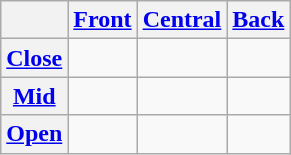<table class="wikitable" style="text-align: center;">
<tr>
<th></th>
<th><a href='#'>Front</a></th>
<th><a href='#'>Central</a></th>
<th><a href='#'>Back</a></th>
</tr>
<tr>
<th><a href='#'>Close</a></th>
<td></td>
<td></td>
<td></td>
</tr>
<tr>
<th><a href='#'>Mid</a></th>
<td></td>
<td> </td>
<td></td>
</tr>
<tr>
<th><a href='#'>Open</a></th>
<td></td>
<td></td>
<td></td>
</tr>
</table>
